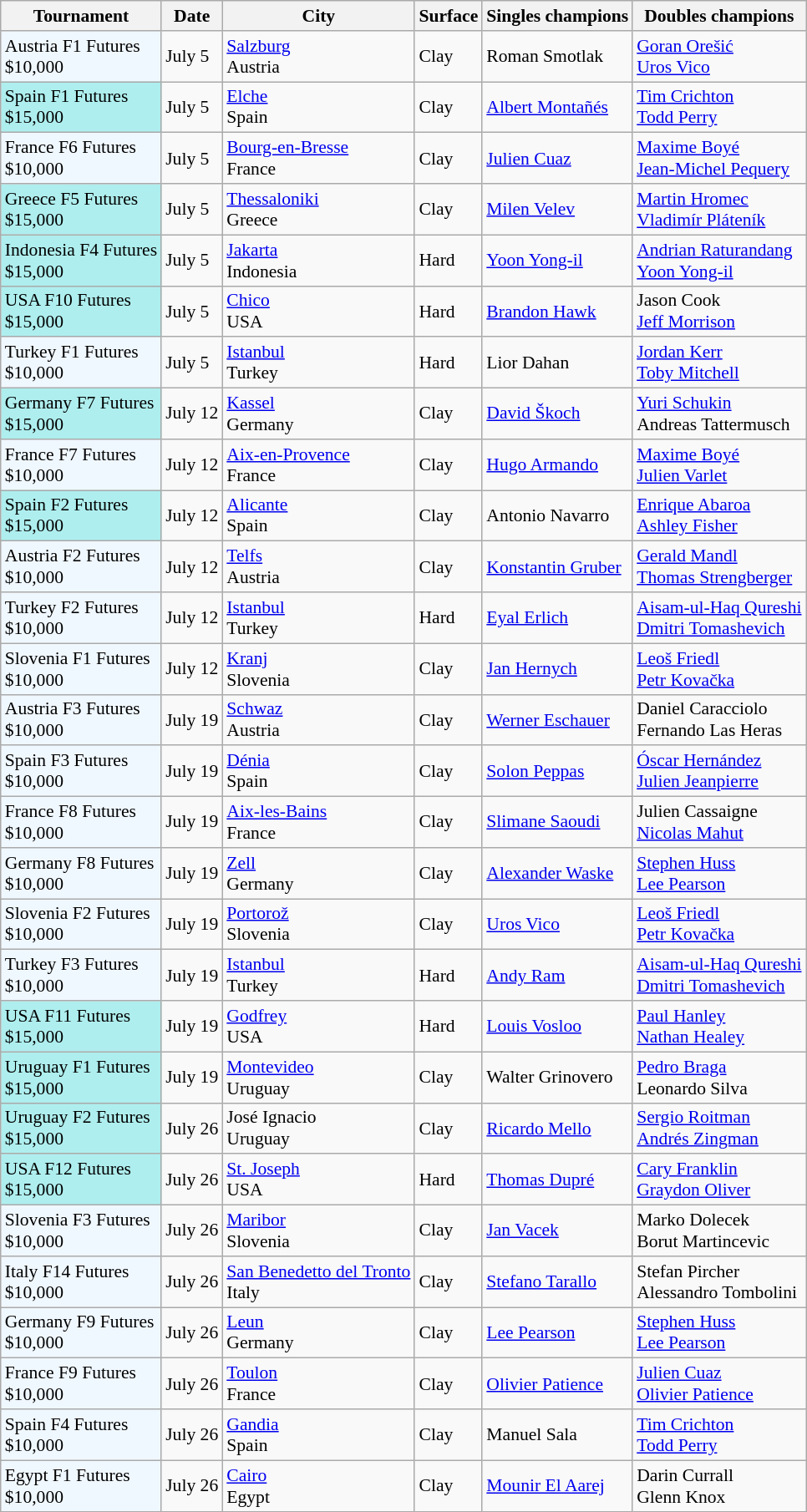<table class="sortable wikitable" style="font-size:90%">
<tr>
<th>Tournament</th>
<th>Date</th>
<th>City</th>
<th>Surface</th>
<th>Singles champions</th>
<th>Doubles champions</th>
</tr>
<tr>
<td style="background:#f0f8ff;">Austria F1 Futures<br>$10,000</td>
<td>July 5</td>
<td><a href='#'>Salzburg</a><br>Austria</td>
<td>Clay</td>
<td> Roman Smotlak</td>
<td> <a href='#'>Goran Orešić</a><br> <a href='#'>Uros Vico</a></td>
</tr>
<tr>
<td style="background:#afeeee;">Spain F1 Futures<br>$15,000</td>
<td>July 5</td>
<td><a href='#'>Elche</a><br>Spain</td>
<td>Clay</td>
<td> <a href='#'>Albert Montañés</a></td>
<td> <a href='#'>Tim Crichton</a><br> <a href='#'>Todd Perry</a></td>
</tr>
<tr>
<td style="background:#f0f8ff;">France F6 Futures<br>$10,000</td>
<td>July 5</td>
<td><a href='#'>Bourg-en-Bresse</a><br>France</td>
<td>Clay</td>
<td> <a href='#'>Julien Cuaz</a></td>
<td> <a href='#'>Maxime Boyé</a><br> <a href='#'>Jean-Michel Pequery</a></td>
</tr>
<tr>
<td style="background:#afeeee;">Greece F5 Futures<br>$15,000</td>
<td>July 5</td>
<td><a href='#'>Thessaloniki</a><br>Greece</td>
<td>Clay</td>
<td> <a href='#'>Milen Velev</a></td>
<td> <a href='#'>Martin Hromec</a><br> <a href='#'>Vladimír Pláteník</a></td>
</tr>
<tr>
<td style="background:#afeeee;">Indonesia F4 Futures<br>$15,000</td>
<td>July 5</td>
<td><a href='#'>Jakarta</a><br>Indonesia</td>
<td>Hard</td>
<td> <a href='#'>Yoon Yong-il</a></td>
<td> <a href='#'>Andrian Raturandang</a><br> <a href='#'>Yoon Yong-il</a></td>
</tr>
<tr>
<td style="background:#afeeee;">USA F10 Futures<br>$15,000</td>
<td>July 5</td>
<td><a href='#'>Chico</a><br>USA</td>
<td>Hard</td>
<td> <a href='#'>Brandon Hawk</a></td>
<td> Jason Cook<br> <a href='#'>Jeff Morrison</a></td>
</tr>
<tr>
<td style="background:#f0f8ff;">Turkey F1 Futures<br>$10,000</td>
<td>July 5</td>
<td><a href='#'>Istanbul</a><br>Turkey</td>
<td>Hard</td>
<td> Lior Dahan</td>
<td> <a href='#'>Jordan Kerr</a><br> <a href='#'>Toby Mitchell</a></td>
</tr>
<tr>
<td style="background:#afeeee;">Germany F7 Futures<br>$15,000</td>
<td>July 12</td>
<td><a href='#'>Kassel</a><br>Germany</td>
<td>Clay</td>
<td> <a href='#'>David Škoch</a></td>
<td> <a href='#'>Yuri Schukin</a><br> Andreas Tattermusch</td>
</tr>
<tr>
<td style="background:#f0f8ff;">France F7 Futures<br>$10,000</td>
<td>July 12</td>
<td><a href='#'>Aix-en-Provence</a><br>France</td>
<td>Clay</td>
<td> <a href='#'>Hugo Armando</a></td>
<td> <a href='#'>Maxime Boyé</a><br> <a href='#'>Julien Varlet</a></td>
</tr>
<tr>
<td style="background:#afeeee;">Spain F2 Futures<br>$15,000</td>
<td>July 12</td>
<td><a href='#'>Alicante</a><br>Spain</td>
<td>Clay</td>
<td> Antonio Navarro</td>
<td> <a href='#'>Enrique Abaroa</a><br> <a href='#'>Ashley Fisher</a></td>
</tr>
<tr>
<td style="background:#f0f8ff;">Austria F2 Futures<br>$10,000</td>
<td>July 12</td>
<td><a href='#'>Telfs</a><br>Austria</td>
<td>Clay</td>
<td> <a href='#'>Konstantin Gruber</a></td>
<td> <a href='#'>Gerald Mandl</a><br> <a href='#'>Thomas Strengberger</a></td>
</tr>
<tr>
<td style="background:#f0f8ff;">Turkey F2 Futures<br>$10,000</td>
<td>July 12</td>
<td><a href='#'>Istanbul</a><br>Turkey</td>
<td>Hard</td>
<td> <a href='#'>Eyal Erlich</a></td>
<td> <a href='#'>Aisam-ul-Haq Qureshi</a><br> <a href='#'>Dmitri Tomashevich</a></td>
</tr>
<tr>
<td style="background:#f0f8ff;">Slovenia F1 Futures<br>$10,000</td>
<td>July 12</td>
<td><a href='#'>Kranj</a><br>Slovenia</td>
<td>Clay</td>
<td> <a href='#'>Jan Hernych</a></td>
<td> <a href='#'>Leoš Friedl</a><br> <a href='#'>Petr Kovačka</a></td>
</tr>
<tr>
<td style="background:#f0f8ff;">Austria F3 Futures<br>$10,000</td>
<td>July 19</td>
<td><a href='#'>Schwaz</a><br>Austria</td>
<td>Clay</td>
<td> <a href='#'>Werner Eschauer</a></td>
<td> Daniel Caracciolo<br> Fernando Las Heras</td>
</tr>
<tr>
<td style="background:#f0f8ff;">Spain F3 Futures<br>$10,000</td>
<td>July 19</td>
<td><a href='#'>Dénia</a><br>Spain</td>
<td>Clay</td>
<td> <a href='#'>Solon Peppas</a></td>
<td> <a href='#'>Óscar Hernández</a><br> <a href='#'>Julien Jeanpierre</a></td>
</tr>
<tr>
<td style="background:#f0f8ff;">France F8 Futures<br>$10,000</td>
<td>July 19</td>
<td><a href='#'>Aix-les-Bains</a><br>France</td>
<td>Clay</td>
<td> <a href='#'>Slimane Saoudi</a></td>
<td> Julien Cassaigne<br> <a href='#'>Nicolas Mahut</a></td>
</tr>
<tr>
<td style="background:#f0f8ff;">Germany F8 Futures<br>$10,000</td>
<td>July 19</td>
<td><a href='#'>Zell</a><br>Germany</td>
<td>Clay</td>
<td> <a href='#'>Alexander Waske</a></td>
<td> <a href='#'>Stephen Huss</a><br> <a href='#'>Lee Pearson</a></td>
</tr>
<tr>
<td style="background:#f0f8ff;">Slovenia F2 Futures<br>$10,000</td>
<td>July 19</td>
<td><a href='#'>Portorož</a><br>Slovenia</td>
<td>Clay</td>
<td> <a href='#'>Uros Vico</a></td>
<td> <a href='#'>Leoš Friedl</a><br> <a href='#'>Petr Kovačka</a></td>
</tr>
<tr>
<td style="background:#f0f8ff;">Turkey F3 Futures<br>$10,000</td>
<td>July 19</td>
<td><a href='#'>Istanbul</a><br>Turkey</td>
<td>Hard</td>
<td> <a href='#'>Andy Ram</a></td>
<td> <a href='#'>Aisam-ul-Haq Qureshi</a><br> <a href='#'>Dmitri Tomashevich</a></td>
</tr>
<tr>
<td style="background:#afeeee;">USA F11 Futures<br>$15,000</td>
<td>July 19</td>
<td><a href='#'>Godfrey</a><br>USA</td>
<td>Hard</td>
<td> <a href='#'>Louis Vosloo</a></td>
<td> <a href='#'>Paul Hanley</a><br> <a href='#'>Nathan Healey</a></td>
</tr>
<tr>
<td style="background:#afeeee;">Uruguay F1 Futures<br>$15,000</td>
<td>July 19</td>
<td><a href='#'>Montevideo</a><br>Uruguay</td>
<td>Clay</td>
<td> Walter Grinovero</td>
<td> <a href='#'>Pedro Braga</a><br> Leonardo Silva</td>
</tr>
<tr>
<td style="background:#afeeee;">Uruguay F2 Futures<br>$15,000</td>
<td>July 26</td>
<td>José Ignacio<br>Uruguay</td>
<td>Clay</td>
<td> <a href='#'>Ricardo Mello</a></td>
<td> <a href='#'>Sergio Roitman</a><br> <a href='#'>Andrés Zingman</a></td>
</tr>
<tr>
<td style="background:#afeeee;">USA F12 Futures<br>$15,000</td>
<td>July 26</td>
<td><a href='#'>St. Joseph</a><br>USA</td>
<td>Hard</td>
<td> <a href='#'>Thomas Dupré</a></td>
<td> <a href='#'>Cary Franklin</a><br> <a href='#'>Graydon Oliver</a></td>
</tr>
<tr>
<td style="background:#f0f8ff;">Slovenia F3 Futures<br>$10,000</td>
<td>July 26</td>
<td><a href='#'>Maribor</a><br>Slovenia</td>
<td>Clay</td>
<td> <a href='#'>Jan Vacek</a></td>
<td> Marko Dolecek<br> Borut Martincevic</td>
</tr>
<tr>
<td style="background:#f0f8ff;">Italy F14 Futures<br>$10,000</td>
<td>July 26</td>
<td><a href='#'>San Benedetto del Tronto</a><br>Italy</td>
<td>Clay</td>
<td> <a href='#'>Stefano Tarallo</a></td>
<td> Stefan Pircher<br> Alessandro Tombolini</td>
</tr>
<tr>
<td style="background:#f0f8ff;">Germany F9 Futures<br>$10,000</td>
<td>July 26</td>
<td><a href='#'>Leun</a><br>Germany</td>
<td>Clay</td>
<td> <a href='#'>Lee Pearson</a></td>
<td> <a href='#'>Stephen Huss</a><br> <a href='#'>Lee Pearson</a></td>
</tr>
<tr>
<td style="background:#f0f8ff;">France F9 Futures<br>$10,000</td>
<td>July 26</td>
<td><a href='#'>Toulon</a><br>France</td>
<td>Clay</td>
<td> <a href='#'>Olivier Patience</a></td>
<td> <a href='#'>Julien Cuaz</a><br> <a href='#'>Olivier Patience</a></td>
</tr>
<tr>
<td style="background:#f0f8ff;">Spain F4 Futures<br>$10,000</td>
<td>July 26</td>
<td><a href='#'>Gandia</a><br>Spain</td>
<td>Clay</td>
<td> Manuel Sala</td>
<td> <a href='#'>Tim Crichton</a><br> <a href='#'>Todd Perry</a></td>
</tr>
<tr>
<td style="background:#f0f8ff;">Egypt F1 Futures<br>$10,000</td>
<td>July 26</td>
<td><a href='#'>Cairo</a><br>Egypt</td>
<td>Clay</td>
<td> <a href='#'>Mounir El Aarej</a></td>
<td> Darin Currall<br> Glenn Knox</td>
</tr>
</table>
